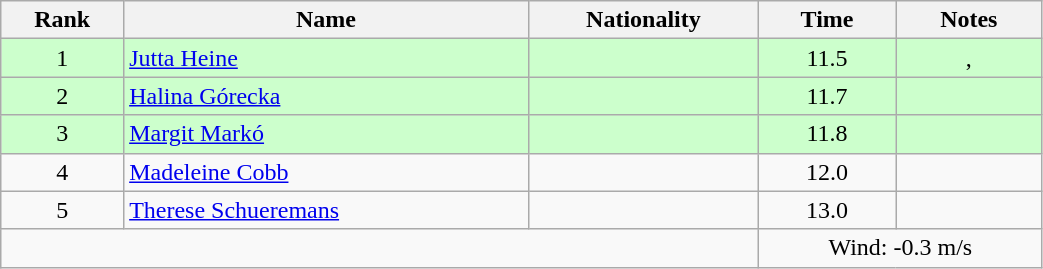<table class="wikitable sortable" style="text-align:center;width: 55%">
<tr>
<th>Rank</th>
<th>Name</th>
<th>Nationality</th>
<th>Time</th>
<th>Notes</th>
</tr>
<tr bgcolor=ccffcc>
<td>1</td>
<td align=left><a href='#'>Jutta Heine</a></td>
<td align=left></td>
<td>11.5</td>
<td>, </td>
</tr>
<tr bgcolor=ccffcc>
<td>2</td>
<td align=left><a href='#'>Halina Górecka</a></td>
<td align=left></td>
<td>11.7</td>
<td></td>
</tr>
<tr bgcolor=ccffcc>
<td>3</td>
<td align=left><a href='#'>Margit Markó</a></td>
<td align=left></td>
<td>11.8</td>
<td></td>
</tr>
<tr>
<td>4</td>
<td align=left><a href='#'>Madeleine Cobb</a></td>
<td align=left></td>
<td>12.0</td>
<td></td>
</tr>
<tr>
<td>5</td>
<td align=left><a href='#'>Therese Schueremans</a></td>
<td align=left></td>
<td>13.0</td>
<td></td>
</tr>
<tr>
<td colspan="3"></td>
<td colspan="2">Wind: -0.3 m/s</td>
</tr>
</table>
